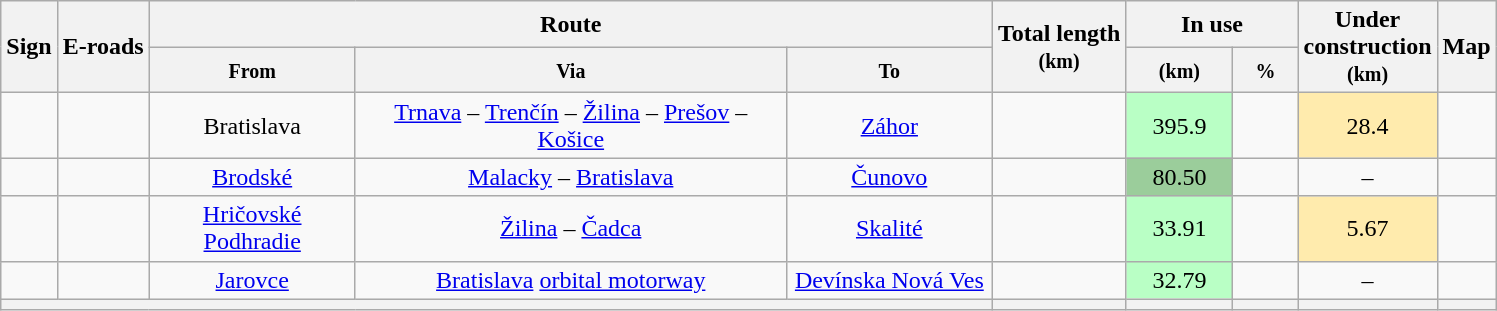<table class="wikitable" style="text-align: center">
<tr>
<th rowspan="2">Sign</th>
<th rowspan="2">E-roads</th>
<th colspan="3">Route</th>
<th rowspan="2">Total length<br><small>(km)</small></th>
<th colspan="2">In use</th>
<th rowspan="2">Under<br>construction<br><small>(km)</small></th>
<th rowspan="2">Map</th>
</tr>
<tr>
<th style="width: 130px"><small>From</small></th>
<th style="width: 280px"><small>Via</small></th>
<th style="width: 130px"><small>To</small></th>
<th style="width: 64px"><small>(km)</small></th>
<th style="width: 36px"><small>%</small></th>
</tr>
<tr>
<td></td>
<td> <br> </td>
<td>Bratislava<br> </td>
<td><a href='#'>Trnava</a> – <a href='#'>Trenčín</a> – <a href='#'>Žilina</a> – <a href='#'>Prešov</a> – <a href='#'>Košice</a></td>
<td><a href='#'>Záhor</a><br>  </td>
<td></td>
<td bgcolor="#B9FFC5">395.9</td>
<td></td>
<td bgcolor="#FFEBAD">28.4</td>
<td></td>
</tr>
<tr>
<td></td>
<td> <br></td>
<td><a href='#'>Brodské</a><br>  </td>
<td><a href='#'>Malacky</a> – <a href='#'>Bratislava</a></td>
<td><a href='#'>Čunovo</a><br>  </td>
<td></td>
<td bgcolor="#9BCD9B">80.50</td>
<td></td>
<td>–</td>
<td></td>
</tr>
<tr>
<td></td>
<td></td>
<td><a href='#'>Hričovské Podhradie</a><br> </td>
<td><a href='#'>Žilina</a> – <a href='#'>Čadca</a></td>
<td><a href='#'>Skalité</a><br>  </td>
<td></td>
<td bgcolor="#B9FFC5">33.91</td>
<td></td>
<td bgcolor="#FFEBAD">5.67</td>
<td></td>
</tr>
<tr>
<td></td>
<td></td>
<td><a href='#'>Jarovce</a><br>  </td>
<td><a href='#'>Bratislava</a> <a href='#'>orbital motorway</a></td>
<td><a href='#'>Devínska Nová Ves</a><br>  </td>
<td></td>
<td bgcolor="#B9FFC5">32.79</td>
<td></td>
<td>–</td>
<td></td>
</tr>
<tr>
<th colspan="5"></th>
<th></th>
<th></th>
<th></th>
<th></th>
<th></th>
</tr>
</table>
